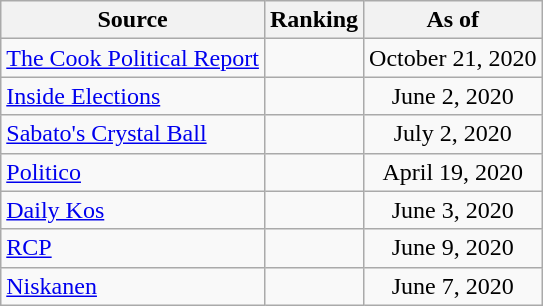<table class="wikitable" style="text-align:center">
<tr>
<th>Source</th>
<th>Ranking</th>
<th>As of</th>
</tr>
<tr>
<td align=left><a href='#'>The Cook Political Report</a></td>
<td></td>
<td>October 21, 2020</td>
</tr>
<tr>
<td align=left><a href='#'>Inside Elections</a></td>
<td></td>
<td>June 2, 2020</td>
</tr>
<tr>
<td align=left><a href='#'>Sabato's Crystal Ball</a></td>
<td></td>
<td>July 2, 2020</td>
</tr>
<tr>
<td align="left"><a href='#'>Politico</a></td>
<td></td>
<td>April 19, 2020</td>
</tr>
<tr>
<td align="left"><a href='#'>Daily Kos</a></td>
<td></td>
<td>June 3, 2020</td>
</tr>
<tr>
<td align="left"><a href='#'>RCP</a></td>
<td></td>
<td>June 9, 2020</td>
</tr>
<tr>
<td align="left"><a href='#'>Niskanen</a></td>
<td></td>
<td>June 7, 2020</td>
</tr>
</table>
